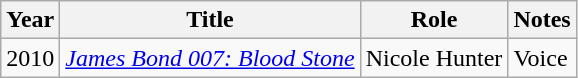<table class="wikitable sortable">
<tr>
<th>Year</th>
<th>Title</th>
<th>Role</th>
<th class="unsortable">Notes</th>
</tr>
<tr>
<td>2010</td>
<td><em><a href='#'>James Bond 007: Blood Stone</a></em></td>
<td>Nicole Hunter</td>
<td>Voice</td>
</tr>
</table>
